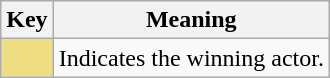<table class="wikitable">
<tr>
<th scope="col" width=%>Key</th>
<th scope="col" width=%>Meaning</th>
</tr>
<tr>
<td style="background:#EEDD82"></td>
<td>Indicates the winning actor.</td>
</tr>
</table>
